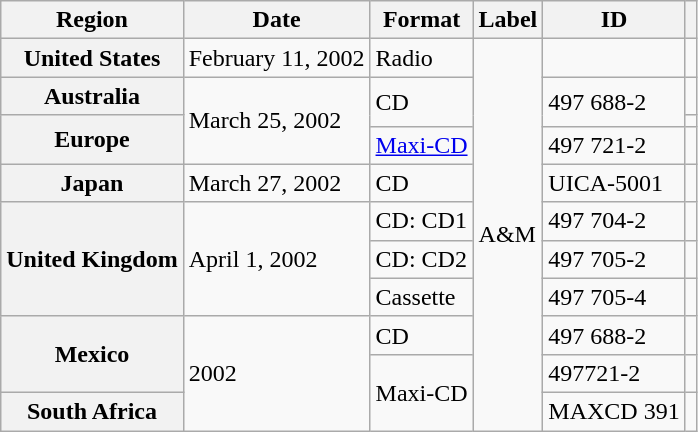<table class="wikitable plainrowheaders">
<tr>
<th scope="col">Region</th>
<th scope="col">Date</th>
<th scope="col">Format</th>
<th scope="col">Label</th>
<th scope="col">ID</th>
<th scope="col"></th>
</tr>
<tr>
<th scope="row">United States</th>
<td>February 11, 2002</td>
<td>Radio</td>
<td rowspan="12">A&M</td>
<td></td>
<td align="center"></td>
</tr>
<tr>
<th scope="row">Australia</th>
<td rowspan="3">March 25, 2002</td>
<td rowspan="2">CD</td>
<td rowspan="2">497 688-2</td>
<td align="center"></td>
</tr>
<tr>
<th scope="row" rowspan="2">Europe</th>
<td align="center"></td>
</tr>
<tr>
<td><a href='#'>Maxi-CD</a></td>
<td>497 721-2</td>
<td align="center"></td>
</tr>
<tr>
<th scope="row">Japan</th>
<td>March 27, 2002</td>
<td>CD</td>
<td>UICA-5001</td>
<td align="center"></td>
</tr>
<tr>
<th scope="row" rowspan="3">United Kingdom</th>
<td rowspan="3">April 1, 2002</td>
<td>CD: CD1</td>
<td>497 704-2</td>
<td align="center"></td>
</tr>
<tr>
<td>CD: CD2</td>
<td>497 705-2</td>
<td align="center"></td>
</tr>
<tr>
<td>Cassette</td>
<td>497 705-4</td>
<td align="center"></td>
</tr>
<tr>
<th scope="row" rowspan="2">Mexico</th>
<td rowspan="3">2002</td>
<td>CD</td>
<td>497 688-2</td>
<td align="center"></td>
</tr>
<tr>
<td rowspan="2">Maxi-CD</td>
<td>497721-2</td>
<td align="center"></td>
</tr>
<tr>
<th scope="row">South Africa</th>
<td>MAXCD 391</td>
<td align="center"></td>
</tr>
</table>
